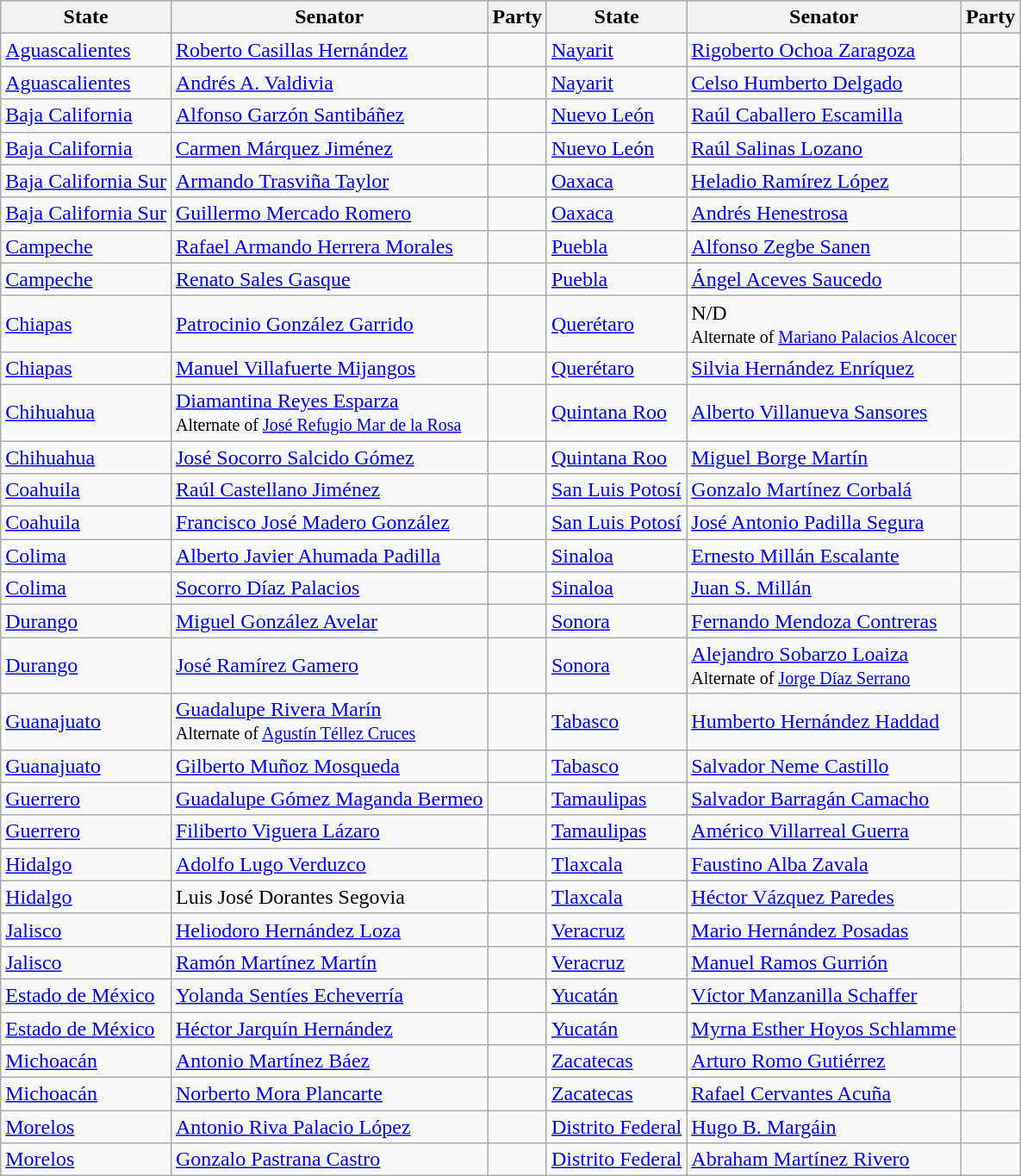<table class="wikitable mw-collapsible mw-collapsed">
<tr style="background:#efefef;">
<th><strong>State</strong></th>
<th><strong>Senator</strong></th>
<th><strong>Party</strong></th>
<th><strong>State</strong></th>
<th><strong>Senator</strong></th>
<th><strong>Party</strong></th>
</tr>
<tr>
<td><a href='#'>Aguascalientes</a></td>
<td><a href='#'>Roberto Casillas Hernández</a></td>
<td></td>
<td><a href='#'>Nayarit</a></td>
<td><a href='#'>Rigoberto Ochoa Zaragoza</a></td>
<td></td>
</tr>
<tr>
<td><a href='#'>Aguascalientes</a></td>
<td><a href='#'>Andrés A. Valdivia</a></td>
<td></td>
<td><a href='#'>Nayarit</a></td>
<td><a href='#'>Celso Humberto Delgado</a></td>
<td></td>
</tr>
<tr>
<td><a href='#'>Baja California</a></td>
<td><a href='#'>Alfonso Garzón Santibáñez</a></td>
<td></td>
<td><a href='#'>Nuevo León</a></td>
<td><a href='#'>Raúl Caballero Escamilla</a></td>
<td></td>
</tr>
<tr>
<td><a href='#'>Baja California</a></td>
<td><a href='#'>Carmen Márquez Jiménez</a></td>
<td></td>
<td><a href='#'>Nuevo León</a></td>
<td><a href='#'>Raúl Salinas Lozano</a></td>
<td></td>
</tr>
<tr>
<td><a href='#'>Baja California Sur</a></td>
<td><a href='#'>Armando Trasviña Taylor</a></td>
<td></td>
<td><a href='#'>Oaxaca</a></td>
<td><a href='#'>Heladio Ramírez López</a></td>
<td></td>
</tr>
<tr>
<td><a href='#'>Baja California Sur</a></td>
<td><a href='#'>Guillermo Mercado Romero</a></td>
<td></td>
<td><a href='#'>Oaxaca</a></td>
<td><a href='#'>Andrés Henestrosa</a></td>
<td></td>
</tr>
<tr>
<td><a href='#'>Campeche</a></td>
<td><a href='#'>Rafael Armando Herrera Morales</a></td>
<td></td>
<td><a href='#'>Puebla</a></td>
<td><a href='#'>Alfonso Zegbe Sanen</a></td>
<td></td>
</tr>
<tr>
<td><a href='#'>Campeche</a></td>
<td><a href='#'>Renato Sales Gasque</a></td>
<td></td>
<td><a href='#'>Puebla</a></td>
<td><a href='#'>Ángel Aceves Saucedo</a></td>
<td></td>
</tr>
<tr>
<td><a href='#'>Chiapas</a></td>
<td><a href='#'>Patrocinio González Garrido</a></td>
<td></td>
<td><a href='#'>Querétaro</a></td>
<td>N/D<br><small>Alternate of <a href='#'>Mariano Palacios Alcocer</a></small></td>
<td></td>
</tr>
<tr>
<td><a href='#'>Chiapas</a></td>
<td><a href='#'>Manuel Villafuerte Mijangos</a></td>
<td></td>
<td><a href='#'>Querétaro</a></td>
<td><a href='#'>Silvia Hernández Enríquez</a></td>
<td></td>
</tr>
<tr>
<td><a href='#'>Chihuahua</a></td>
<td><a href='#'>Diamantina Reyes Esparza</a><br><small>Alternate of <a href='#'>José Refugio Mar de la Rosa</a></small></td>
<td></td>
<td><a href='#'>Quintana Roo</a></td>
<td><a href='#'>Alberto Villanueva Sansores</a></td>
<td></td>
</tr>
<tr>
<td><a href='#'>Chihuahua</a></td>
<td><a href='#'>José Socorro Salcido Gómez</a></td>
<td></td>
<td><a href='#'>Quintana Roo</a></td>
<td><a href='#'>Miguel Borge Martín</a></td>
<td></td>
</tr>
<tr>
<td><a href='#'>Coahuila</a></td>
<td><a href='#'>Raúl Castellano Jiménez</a></td>
<td></td>
<td><a href='#'>San Luis Potosí</a></td>
<td><a href='#'>Gonzalo Martínez Corbalá</a></td>
<td></td>
</tr>
<tr>
<td><a href='#'>Coahuila</a></td>
<td><a href='#'>Francisco José Madero González</a></td>
<td></td>
<td><a href='#'>San Luis Potosí</a></td>
<td><a href='#'>José Antonio Padilla Segura</a></td>
<td></td>
</tr>
<tr>
<td><a href='#'>Colima</a></td>
<td><a href='#'>Alberto Javier Ahumada Padilla</a></td>
<td></td>
<td><a href='#'>Sinaloa</a></td>
<td><a href='#'>Ernesto Millán Escalante</a></td>
<td></td>
</tr>
<tr>
<td><a href='#'>Colima</a></td>
<td><a href='#'>Socorro Díaz Palacios</a></td>
<td></td>
<td><a href='#'>Sinaloa</a></td>
<td><a href='#'>Juan S. Millán</a></td>
<td></td>
</tr>
<tr>
<td><a href='#'>Durango</a></td>
<td><a href='#'>Miguel González Avelar</a></td>
<td></td>
<td><a href='#'>Sonora</a></td>
<td><a href='#'>Fernando Mendoza Contreras</a></td>
<td></td>
</tr>
<tr>
<td><a href='#'>Durango</a></td>
<td><a href='#'>José Ramírez Gamero</a></td>
<td></td>
<td><a href='#'>Sonora</a></td>
<td><a href='#'>Alejandro Sobarzo Loaiza</a><br><small>Alternate of <a href='#'>Jorge Díaz Serrano</a></small></td>
<td></td>
</tr>
<tr>
<td><a href='#'>Guanajuato</a></td>
<td><a href='#'>Guadalupe Rivera Marín</a><br><small>Alternate of <a href='#'>Agustín Téllez Cruces</a></small></td>
<td></td>
<td><a href='#'>Tabasco</a></td>
<td><a href='#'>Humberto Hernández Haddad</a></td>
<td></td>
</tr>
<tr>
<td><a href='#'>Guanajuato</a></td>
<td><a href='#'>Gilberto Muñoz Mosqueda</a></td>
<td></td>
<td><a href='#'>Tabasco</a></td>
<td><a href='#'>Salvador Neme Castillo</a></td>
<td></td>
</tr>
<tr>
<td><a href='#'>Guerrero</a></td>
<td><a href='#'>Guadalupe Gómez Maganda Bermeo</a></td>
<td></td>
<td><a href='#'>Tamaulipas</a></td>
<td><a href='#'>Salvador Barragán Camacho</a></td>
<td></td>
</tr>
<tr>
<td><a href='#'>Guerrero</a></td>
<td><a href='#'>Filiberto Viguera Lázaro</a></td>
<td></td>
<td><a href='#'>Tamaulipas</a></td>
<td><a href='#'>Américo Villarreal Guerra</a></td>
<td></td>
</tr>
<tr>
<td><a href='#'>Hidalgo</a></td>
<td><a href='#'>Adolfo Lugo Verduzco</a></td>
<td></td>
<td><a href='#'>Tlaxcala</a></td>
<td><a href='#'>Faustino Alba Zavala</a></td>
<td></td>
</tr>
<tr>
<td><a href='#'>Hidalgo</a></td>
<td>Luis José Dorantes Segovia</td>
<td></td>
<td><a href='#'>Tlaxcala</a></td>
<td><a href='#'>Héctor Vázquez Paredes</a></td>
<td></td>
</tr>
<tr>
<td><a href='#'>Jalisco</a></td>
<td><a href='#'>Heliodoro Hernández Loza</a></td>
<td></td>
<td><a href='#'>Veracruz</a></td>
<td><a href='#'>Mario Hernández Posadas</a></td>
<td></td>
</tr>
<tr>
<td><a href='#'>Jalisco</a></td>
<td><a href='#'>Ramón Martínez Martín</a></td>
<td></td>
<td><a href='#'>Veracruz</a></td>
<td><a href='#'>Manuel Ramos Gurrión</a></td>
<td></td>
</tr>
<tr>
<td><a href='#'>Estado de México</a></td>
<td><a href='#'>Yolanda Sentíes Echeverría</a></td>
<td></td>
<td><a href='#'>Yucatán</a></td>
<td><a href='#'>Víctor Manzanilla Schaffer</a></td>
<td></td>
</tr>
<tr>
<td><a href='#'>Estado de México</a></td>
<td><a href='#'>Héctor Jarquín Hernández</a></td>
<td></td>
<td><a href='#'>Yucatán</a></td>
<td><a href='#'>Myrna Esther Hoyos Schlamme</a></td>
<td></td>
</tr>
<tr>
<td><a href='#'>Michoacán</a></td>
<td><a href='#'>Antonio Martínez Báez</a></td>
<td></td>
<td><a href='#'>Zacatecas</a></td>
<td><a href='#'>Arturo Romo Gutiérrez</a></td>
<td></td>
</tr>
<tr>
<td><a href='#'>Michoacán</a></td>
<td><a href='#'>Norberto Mora Plancarte</a></td>
<td></td>
<td><a href='#'>Zacatecas</a></td>
<td><a href='#'>Rafael Cervantes Acuña</a></td>
<td></td>
</tr>
<tr>
<td><a href='#'>Morelos</a></td>
<td><a href='#'>Antonio Riva Palacio López</a></td>
<td></td>
<td><a href='#'>Distrito Federal</a></td>
<td><a href='#'>Hugo B. Margáin</a></td>
<td></td>
</tr>
<tr>
<td><a href='#'>Morelos</a></td>
<td><a href='#'>Gonzalo Pastrana Castro</a></td>
<td></td>
<td><a href='#'>Distrito Federal</a></td>
<td><a href='#'>Abraham Martínez Rivero</a></td>
<td></td>
</tr>
</table>
